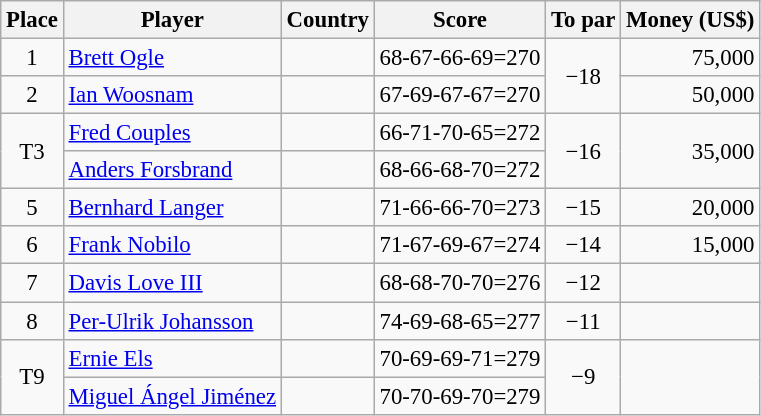<table class="wikitable" style="font-size:95%;">
<tr>
<th>Place</th>
<th>Player</th>
<th>Country</th>
<th>Score</th>
<th>To par</th>
<th>Money (US$)</th>
</tr>
<tr>
<td align=center>1</td>
<td><a href='#'>Brett Ogle</a></td>
<td></td>
<td>68-67-66-69=270</td>
<td align=center rowspan=2>−18</td>
<td align=right>75,000</td>
</tr>
<tr>
<td align=center>2</td>
<td><a href='#'>Ian Woosnam</a></td>
<td></td>
<td>67-69-67-67=270</td>
<td align=right>50,000</td>
</tr>
<tr>
<td align=center rowspan=2>T3</td>
<td><a href='#'>Fred Couples</a></td>
<td></td>
<td>66-71-70-65=272</td>
<td align=center rowspan=2>−16</td>
<td align=right rowspan=2>35,000</td>
</tr>
<tr>
<td><a href='#'>Anders Forsbrand</a></td>
<td></td>
<td>68-66-68-70=272</td>
</tr>
<tr>
<td align=center>5</td>
<td><a href='#'>Bernhard Langer</a></td>
<td></td>
<td>71-66-66-70=273</td>
<td align=center>−15</td>
<td align=right>20,000</td>
</tr>
<tr>
<td align=center>6</td>
<td><a href='#'>Frank Nobilo</a></td>
<td></td>
<td>71-67-69-67=274</td>
<td align=center>−14</td>
<td align=right>15,000</td>
</tr>
<tr>
<td align=center>7</td>
<td><a href='#'>Davis Love III</a></td>
<td></td>
<td>68-68-70-70=276</td>
<td align=center>−12</td>
<td align=right></td>
</tr>
<tr>
<td align=center>8</td>
<td><a href='#'>Per-Ulrik Johansson</a></td>
<td></td>
<td>74-69-68-65=277</td>
<td align=center>−11</td>
<td align=right></td>
</tr>
<tr>
<td align=center rowspan=2>T9</td>
<td><a href='#'>Ernie Els</a></td>
<td></td>
<td>70-69-69-71=279</td>
<td align=center rowspan=2>−9</td>
<td align=right rowspan=2></td>
</tr>
<tr>
<td><a href='#'>Miguel Ángel Jiménez</a></td>
<td></td>
<td>70-70-69-70=279</td>
</tr>
</table>
